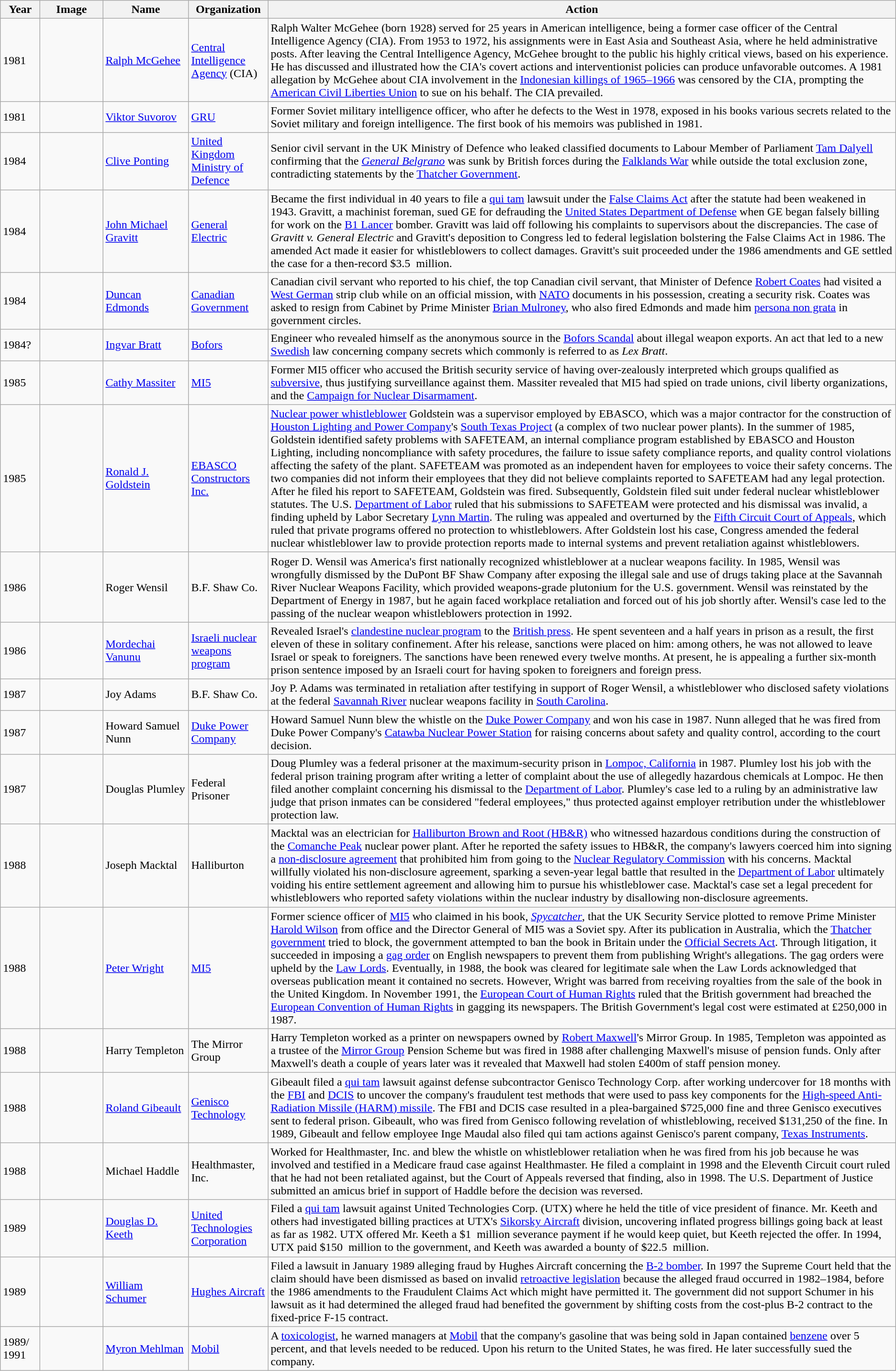<table class="wikitable sortable">
<tr>
<th scope="col" style=width:3em>Year</th>
<th scope="col" class="unsortable" style=width:5em>Image</th>
<th scope="col" style=width:7em>Name</th>
<th scope="col">Organization</th>
<th scope="col">Action</th>
</tr>
<tr>
<td>1981</td>
<td></td>
<td><a href='#'>Ralph McGehee</a></td>
<td><a href='#'>Central Intelligence Agency</a> (CIA)</td>
<td>Ralph Walter McGehee (born 1928) served for 25 years in American intelligence, being a former case officer of the Central Intelligence Agency (CIA). From 1953 to 1972, his assignments were in East Asia and Southeast Asia, where he held administrative posts. After leaving the Central Intelligence Agency, McGehee brought to the public his highly critical views, based on his experience. He has discussed and illustrated how the CIA's covert actions and interventionist policies can produce unfavorable outcomes. A 1981 allegation by McGehee about CIA involvement in the <a href='#'>Indonesian killings of 1965–1966</a> was censored by the CIA, prompting the <a href='#'>American Civil Liberties Union</a> to sue on his behalf. The CIA prevailed.</td>
</tr>
<tr>
<td>1981</td>
<td></td>
<td><a href='#'>Viktor Suvorov</a></td>
<td><a href='#'>GRU</a></td>
<td>Former Soviet military intelligence officer, who after he defects to the West in 1978, exposed in his books various secrets related to the Soviet military and foreign intelligence. The first book of his memoirs was published in 1981.</td>
</tr>
<tr>
<td>1984</td>
<td></td>
<td><a href='#'>Clive Ponting</a></td>
<td><a href='#'>United Kingdom Ministry of Defence</a></td>
<td>Senior civil servant in the UK Ministry of Defence who leaked classified documents to Labour Member of Parliament <a href='#'>Tam Dalyell</a> confirming that the <em><a href='#'>General Belgrano</a></em> was sunk by British forces during the <a href='#'>Falklands War</a> while outside the total exclusion zone, contradicting statements by the <a href='#'>Thatcher Government</a>.</td>
</tr>
<tr>
<td>1984</td>
<td></td>
<td><a href='#'>John Michael Gravitt</a></td>
<td><a href='#'>General Electric</a></td>
<td>Became the first individual in 40 years to file a <a href='#'>qui tam</a> lawsuit under the <a href='#'>False Claims Act</a> after the statute had been weakened in 1943. Gravitt, a machinist foreman, sued GE for defrauding the <a href='#'>United States Department of Defense</a> when GE began falsely billing for work on the <a href='#'>B1 Lancer</a> bomber. Gravitt was laid off following his complaints to supervisors about the discrepancies. The case of <em>Gravitt v. General Electric</em> and Gravitt's deposition to Congress led to federal legislation bolstering the False Claims Act in 1986. The amended Act made it easier for whistleblowers to collect damages. Gravitt's suit proceeded under the 1986 amendments and GE settled the case for a then-record $3.5  million.</td>
</tr>
<tr>
<td>1984</td>
<td></td>
<td><a href='#'>Duncan Edmonds</a></td>
<td><a href='#'>Canadian Government</a></td>
<td>Canadian civil servant who reported to his chief, the top Canadian civil servant, that Minister of Defence <a href='#'>Robert Coates</a> had visited a <a href='#'>West German</a> strip club while on an official mission, with <a href='#'>NATO</a> documents in his possession, creating a security risk. Coates was asked to resign from Cabinet by Prime Minister <a href='#'>Brian Mulroney</a>, who also fired Edmonds and made him <a href='#'>persona non grata</a> in government circles.</td>
</tr>
<tr>
<td>1984?</td>
<td></td>
<td><a href='#'>Ingvar Bratt</a></td>
<td><a href='#'>Bofors</a></td>
<td>Engineer who revealed himself as the anonymous source in the <a href='#'>Bofors Scandal</a> about illegal weapon exports. An act that led to a new <a href='#'>Swedish</a> law concerning company secrets which commonly is referred to as <em>Lex Bratt</em>.</td>
</tr>
<tr>
<td>1985</td>
<td></td>
<td><a href='#'>Cathy Massiter</a></td>
<td><a href='#'>MI5</a></td>
<td>Former MI5 officer who accused the British security service of having over-zealously interpreted which groups qualified as <a href='#'>subversive</a>, thus justifying surveillance against them. Massiter revealed that MI5 had spied on trade unions, civil liberty organizations, and the <a href='#'>Campaign for Nuclear Disarmament</a>.</td>
</tr>
<tr>
<td>1985</td>
<td></td>
<td><a href='#'>Ronald J. Goldstein</a></td>
<td><a href='#'>EBASCO Constructors Inc.</a></td>
<td><a href='#'>Nuclear power whistleblower</a> Goldstein was a supervisor employed by EBASCO, which was a major contractor for the construction of <a href='#'>Houston Lighting and Power Company</a>'s <a href='#'>South Texas Project</a> (a complex of two nuclear power plants). In the summer of 1985, Goldstein identified safety problems with SAFETEAM, an internal compliance program established by EBASCO and Houston Lighting, including noncompliance with safety procedures, the failure to issue safety compliance reports, and quality control violations affecting the safety of the plant. SAFETEAM was promoted as an independent haven for employees to voice their safety concerns. The two companies did not inform their employees that they did not believe complaints reported to SAFETEAM had any legal protection. After he filed his report to SAFETEAM, Goldstein was fired. Subsequently, Goldstein filed suit under federal nuclear whistleblower statutes. The U.S. <a href='#'>Department of Labor</a> ruled that his submissions to SAFETEAM were protected and his dismissal was invalid, a finding upheld by Labor Secretary <a href='#'>Lynn Martin</a>. The ruling was appealed and overturned by the <a href='#'>Fifth Circuit Court of Appeals</a>, which ruled that private programs offered no protection to whistleblowers. After Goldstein lost his case, Congress amended the federal nuclear whistleblower law to provide protection reports made to internal systems and prevent retaliation against whistleblowers.</td>
</tr>
<tr>
<td>1986</td>
<td></td>
<td>Roger Wensil</td>
<td>B.F. Shaw Co.</td>
<td>Roger D. Wensil was America's first nationally recognized whistleblower at a nuclear weapons facility. In 1985, Wensil was wrongfully dismissed by the DuPont BF Shaw Company after exposing the illegal sale and use of drugs taking place at the Savannah River Nuclear Weapons Facility, which provided weapons-grade plutonium for the U.S. government. Wensil was reinstated by the Department of Energy in 1987, but he again faced workplace retaliation and forced out of his job shortly after. Wensil's case led to the passing of the nuclear weapon whistleblowers protection in 1992.</td>
</tr>
<tr>
<td>1986</td>
<td></td>
<td><a href='#'>Mordechai Vanunu</a></td>
<td><a href='#'>Israeli nuclear weapons program</a></td>
<td>Revealed Israel's <a href='#'>clandestine nuclear program</a> to the <a href='#'>British press</a>. He spent seventeen and a half years in prison as a result, the first eleven of these in solitary confinement. After his release, sanctions were placed on him: among others, he was not allowed to leave Israel or speak to foreigners. The sanctions have been renewed every twelve months. At present, he is appealing a further six-month prison sentence imposed by an Israeli court for having spoken to foreigners and foreign press.</td>
</tr>
<tr>
<td>1987</td>
<td></td>
<td>Joy Adams</td>
<td>B.F. Shaw Co.</td>
<td>Joy P. Adams was terminated in retaliation after testifying in support of Roger Wensil, a whistleblower who disclosed safety violations at the federal <a href='#'>Savannah River</a> nuclear weapons facility in <a href='#'>South Carolina</a>.</td>
</tr>
<tr>
<td>1987</td>
<td></td>
<td>Howard Samuel Nunn</td>
<td><a href='#'>Duke Power Company</a></td>
<td>Howard Samuel Nunn blew the whistle on the <a href='#'>Duke Power Company</a> and won his case in 1987. Nunn alleged that he was fired from Duke Power Company's <a href='#'>Catawba Nuclear Power Station</a> for raising concerns about safety and quality control, according to the court decision.</td>
</tr>
<tr>
<td>1987</td>
<td></td>
<td>Douglas Plumley</td>
<td>Federal Prisoner</td>
<td>Doug Plumley was a federal prisoner at the maximum-security prison in <a href='#'>Lompoc, California</a> in 1987. Plumley lost his job with the federal prison training program after writing a letter of complaint about the use of allegedly hazardous chemicals at Lompoc. He then filed another complaint concerning his dismissal to the <a href='#'>Department of Labor</a>. Plumley's case led to a ruling by an administrative law judge that prison inmates can be considered "federal employees," thus protected against employer retribution under the whistleblower protection law.</td>
</tr>
<tr>
<td>1988</td>
<td></td>
<td>Joseph Macktal</td>
<td>Halliburton</td>
<td>Macktal was an electrician for <a href='#'>Halliburton Brown and Root (HB&R)</a> who witnessed hazardous conditions during the construction of the <a href='#'>Comanche Peak</a> nuclear power plant. After he reported the safety issues to HB&R, the company's lawyers coerced him into signing a <a href='#'>non-disclosure agreement</a> that prohibited him from going to the <a href='#'>Nuclear Regulatory Commission</a> with his concerns. Macktal willfully violated his non-disclosure agreement, sparking a seven-year legal battle that resulted in the <a href='#'>Department of Labor</a> ultimately voiding his entire settlement agreement and allowing him to pursue his whistleblower case. Macktal's case set a legal precedent for whistleblowers who reported safety violations within the nuclear industry by disallowing non-disclosure agreements.</td>
</tr>
<tr>
<td>1988</td>
<td></td>
<td><a href='#'>Peter Wright</a></td>
<td><a href='#'>MI5</a></td>
<td>Former science officer of <a href='#'>MI5</a> who claimed in his book, <em><a href='#'>Spycatcher</a></em>, that the UK Security Service plotted to remove Prime Minister <a href='#'>Harold Wilson</a> from office and the Director General of MI5 was a Soviet spy. After its publication in Australia, which the <a href='#'>Thatcher government</a> tried to block, the government attempted to ban the book in Britain under the <a href='#'>Official Secrets Act</a>. Through litigation, it succeeded in imposing a <a href='#'>gag order</a> on English newspapers to prevent them from publishing Wright's allegations. The gag orders were upheld by the <a href='#'>Law Lords</a>. Eventually, in 1988, the book was cleared for legitimate sale when the Law Lords acknowledged that overseas publication meant it contained no secrets. However, Wright was barred from receiving royalties from the sale of the book in the United Kingdom.  In November 1991, the <a href='#'>European Court of Human Rights</a> ruled that the British government had breached the <a href='#'>European Convention of Human Rights</a> in gagging its newspapers. The British Government's legal cost were estimated at £250,000 in 1987.</td>
</tr>
<tr>
<td>1988</td>
<td></td>
<td>Harry Templeton</td>
<td>The Mirror Group</td>
<td>Harry Templeton worked as a printer on newspapers owned by <a href='#'>Robert Maxwell</a>'s Mirror Group.  In 1985, Templeton was appointed as a trustee of the <a href='#'>Mirror Group</a> Pension Scheme but was fired in 1988 after challenging Maxwell's misuse of pension funds.  Only after Maxwell's death a couple of years later was it revealed that Maxwell had stolen £400m of staff pension money.</td>
</tr>
<tr>
<td>1988</td>
<td></td>
<td><a href='#'>Roland Gibeault</a></td>
<td><a href='#'>Genisco Technology</a></td>
<td>Gibeault filed a <a href='#'>qui tam</a> lawsuit against defense subcontractor Genisco Technology Corp. after working undercover for 18 months with the <a href='#'>FBI</a> and <a href='#'>DCIS</a> to uncover the company's fraudulent test methods that were used to pass key components for the <a href='#'>High-speed Anti-Radiation Missile (HARM) missile</a>. The FBI and DCIS case resulted in a plea-bargained $725,000 fine and three Genisco executives sent to federal prison. Gibeault, who was fired from Genisco following revelation of whistleblowing, received $131,250 of the fine. In 1989, Gibeault and fellow employee Inge Maudal also filed qui tam actions against Genisco's parent company, <a href='#'>Texas Instruments</a>.</td>
</tr>
<tr>
<td>1988</td>
<td></td>
<td>Michael Haddle</td>
<td>Healthmaster, Inc.</td>
<td>Worked for Healthmaster, Inc. and blew the whistle on whistleblower retaliation when he was fired from his job because he was involved and testified in a Medicare fraud case against Healthmaster. He filed a complaint in 1998 and the Eleventh Circuit court ruled that he had not been retaliated against, but the Court of Appeals reversed that finding, also in 1998. The U.S. Department of Justice submitted an amicus brief in support of Haddle before the decision was reversed.</td>
</tr>
<tr>
<td>1989</td>
<td></td>
<td><a href='#'>Douglas D. Keeth</a></td>
<td><a href='#'>United Technologies Corporation</a></td>
<td>Filed a <a href='#'>qui tam</a> lawsuit against United Technologies Corp. (UTX) where he held the title of vice president of finance. Mr. Keeth and others had investigated billing practices at UTX's <a href='#'>Sikorsky Aircraft</a> division, uncovering inflated progress billings going back at least as far as 1982. UTX offered Mr. Keeth a $1  million severance payment if he would keep quiet, but Keeth rejected the offer. In 1994, UTX paid $150  million to the government, and Keeth was awarded a bounty of $22.5  million.</td>
</tr>
<tr>
<td>1989</td>
<td></td>
<td><a href='#'>William Schumer</a></td>
<td><a href='#'>Hughes Aircraft</a></td>
<td>Filed a lawsuit in January 1989 alleging fraud by Hughes Aircraft concerning the <a href='#'>B-2 bomber</a>. In 1997 the Supreme Court held that the claim should have been dismissed as based on invalid <a href='#'>retroactive legislation</a> because the alleged fraud occurred in 1982–1984, before the 1986 amendments to the Fraudulent Claims Act which might have permitted it. The government did not support Schumer in his lawsuit as it had determined the alleged fraud had benefited the government by shifting costs from the cost-plus B-2 contract to the fixed-price F-15 contract.</td>
</tr>
<tr>
<td>1989/<br>1991</td>
<td></td>
<td><a href='#'>Myron Mehlman</a></td>
<td><a href='#'>Mobil</a></td>
<td>A <a href='#'>toxicologist</a>, he warned managers at <a href='#'>Mobil</a> that the company's gasoline that was being sold in Japan contained <a href='#'>benzene</a> over 5 percent, and that levels needed to be reduced. Upon his return to the United States, he was fired. He later successfully sued the company.</td>
</tr>
</table>
